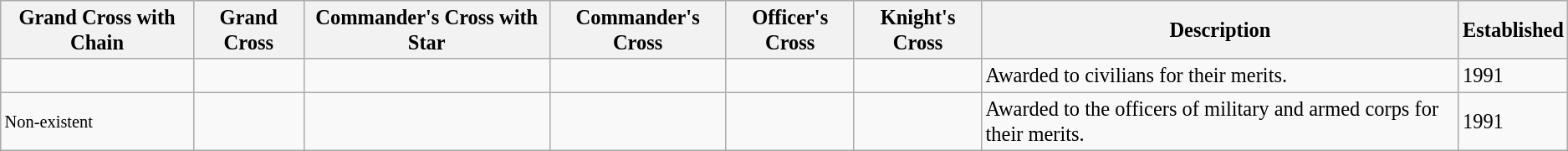<table class="wikitable" style="font-size:85%;">
<tr>
<th><big>Grand Cross with Chain</big></th>
<th><big>Grand Cross</big></th>
<th><big>Commander's Cross with Star</big></th>
<th><big>Commander's Cross</big></th>
<th><big>Officer's Cross</big></th>
<th><big>Knight's Cross</big></th>
<th><big>Description</big></th>
<th><big>Established</big></th>
</tr>
<tr>
<td><big></big></td>
<td><big></big></td>
<td><big></big></td>
<td><big></big></td>
<td><big></big></td>
<td><big></big></td>
<td><big>Awarded to civilians for their merits.</big></td>
<td><big>1991</big></td>
</tr>
<tr>
<td>Non-existent</td>
<td><big></big></td>
<td><big></big></td>
<td><big></big></td>
<td><big></big></td>
<td><big></big></td>
<td><big>Awarded to the officers of military and armed corps for their merits.</big></td>
<td><big>1991</big></td>
</tr>
</table>
